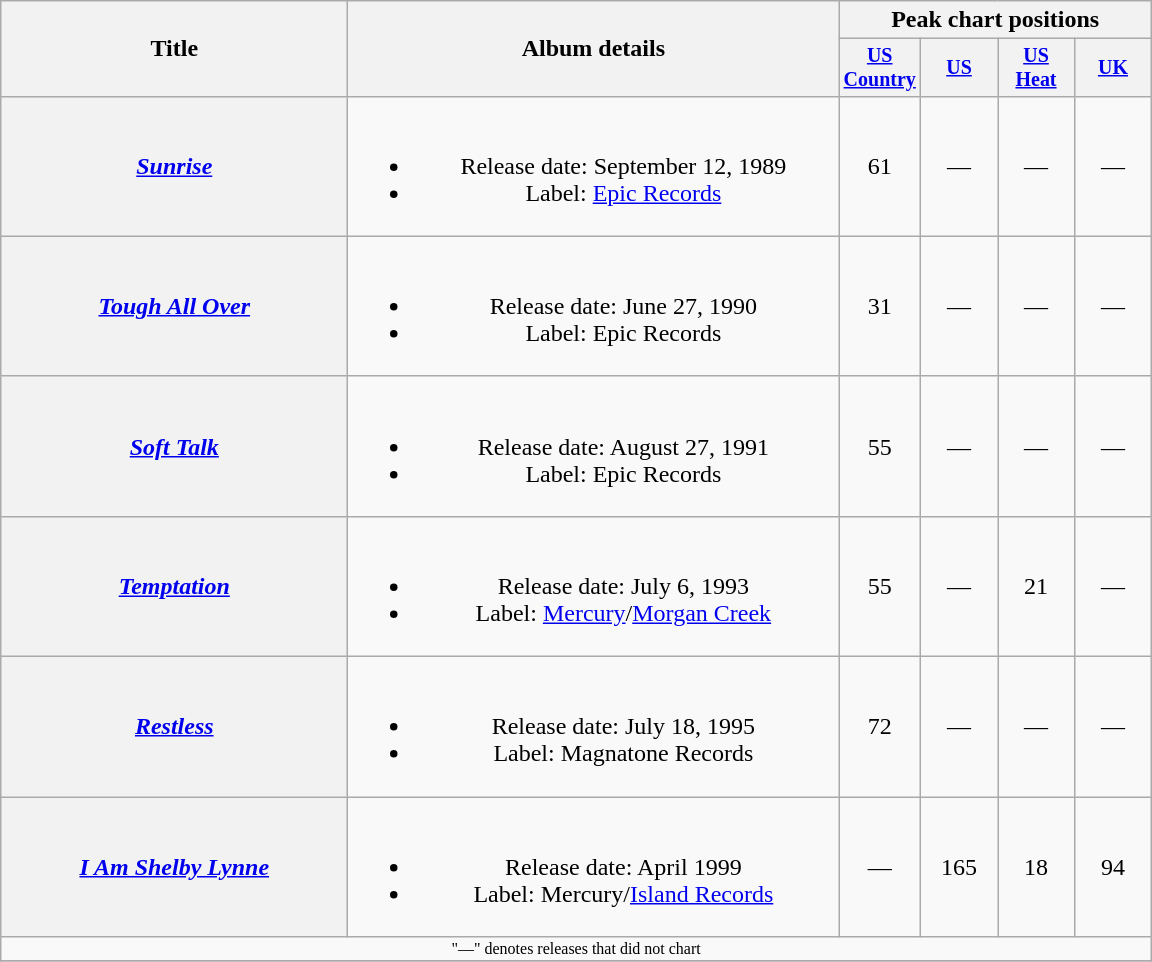<table class="wikitable plainrowheaders" style="text-align:center;">
<tr>
<th rowspan="2" style="width:14em;">Title</th>
<th rowspan="2" style="width:20em;">Album details</th>
<th colspan="4">Peak chart positions</th>
</tr>
<tr style="font-size:smaller;">
<th width="45"><a href='#'>US Country</a><br></th>
<th width="45"><a href='#'>US</a><br></th>
<th width="45"><a href='#'>US Heat</a><br></th>
<th width="45"><a href='#'>UK</a><br></th>
</tr>
<tr>
<th scope="row"><em><a href='#'>Sunrise</a></em></th>
<td><br><ul><li>Release date: September 12, 1989</li><li>Label: <a href='#'>Epic Records</a></li></ul></td>
<td>61</td>
<td>—</td>
<td>—</td>
<td>—</td>
</tr>
<tr>
<th scope="row"><em><a href='#'>Tough All Over</a></em></th>
<td><br><ul><li>Release date: June 27, 1990</li><li>Label: Epic Records</li></ul></td>
<td>31</td>
<td>—</td>
<td>—</td>
<td>—</td>
</tr>
<tr>
<th scope="row"><em><a href='#'>Soft Talk</a></em></th>
<td><br><ul><li>Release date: August 27, 1991</li><li>Label: Epic Records</li></ul></td>
<td>55</td>
<td>—</td>
<td>—</td>
<td>—</td>
</tr>
<tr>
<th scope="row"><em><a href='#'>Temptation</a></em></th>
<td><br><ul><li>Release date: July 6, 1993</li><li>Label: <a href='#'>Mercury</a>/<a href='#'>Morgan Creek</a></li></ul></td>
<td>55</td>
<td>—</td>
<td>21</td>
<td>—</td>
</tr>
<tr>
<th scope="row"><em><a href='#'>Restless</a></em></th>
<td><br><ul><li>Release date: July 18, 1995</li><li>Label: Magnatone Records</li></ul></td>
<td>72</td>
<td>—</td>
<td>—</td>
<td>—</td>
</tr>
<tr>
<th scope="row"><em><a href='#'>I Am Shelby Lynne</a></em></th>
<td><br><ul><li>Release date: April 1999</li><li>Label: Mercury/<a href='#'>Island Records</a></li></ul></td>
<td>—</td>
<td>165</td>
<td>18</td>
<td>94</td>
</tr>
<tr>
<td colspan="6" style="font-size:8pt">"—" denotes releases that did not chart</td>
</tr>
<tr>
</tr>
</table>
